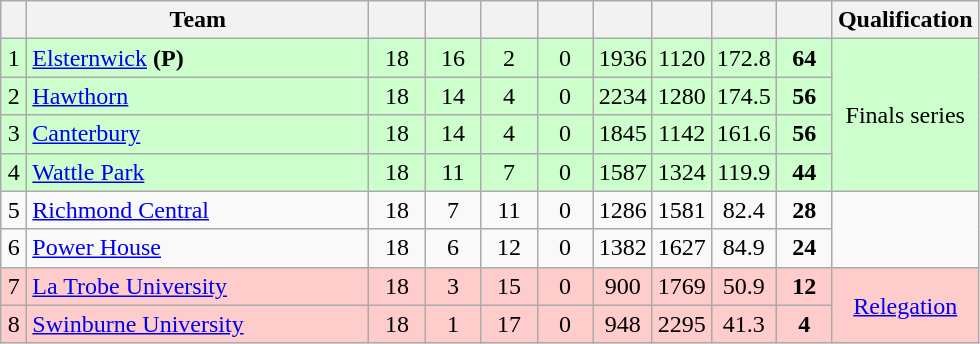<table class="wikitable" style="text-align:center; margin-bottom:0">
<tr>
<th style="width:10px"></th>
<th style="width:35%;">Team</th>
<th style="width:30px;"></th>
<th style="width:30px;"></th>
<th style="width:30px;"></th>
<th style="width:30px;"></th>
<th style="width:30px;"></th>
<th style="width:30px;"></th>
<th style="width:30px;"></th>
<th style="width:30px;"></th>
<th>Qualification</th>
</tr>
<tr style="background:#ccffcc;">
<td>1</td>
<td style="text-align:left;"><a href='#'>Elsternwick</a> <strong>(P)</strong></td>
<td>18</td>
<td>16</td>
<td>2</td>
<td>0</td>
<td>1936</td>
<td>1120</td>
<td>172.8</td>
<td><strong>64</strong></td>
<td rowspan=4>Finals series</td>
</tr>
<tr style="background:#ccffcc;">
<td>2</td>
<td style="text-align:left;"><a href='#'>Hawthorn</a></td>
<td>18</td>
<td>14</td>
<td>4</td>
<td>0</td>
<td>2234</td>
<td>1280</td>
<td>174.5</td>
<td><strong>56</strong></td>
</tr>
<tr style="background:#ccffcc;">
<td>3</td>
<td style="text-align:left;"><a href='#'>Canterbury</a></td>
<td>18</td>
<td>14</td>
<td>4</td>
<td>0</td>
<td>1845</td>
<td>1142</td>
<td>161.6</td>
<td><strong>56</strong></td>
</tr>
<tr style="background:#ccffcc;">
<td>4</td>
<td style="text-align:left;"><a href='#'>Wattle Park</a></td>
<td>18</td>
<td>11</td>
<td>7</td>
<td>0</td>
<td>1587</td>
<td>1324</td>
<td>119.9</td>
<td><strong>44</strong></td>
</tr>
<tr>
<td>5</td>
<td style="text-align:left;"><a href='#'>Richmond Central</a></td>
<td>18</td>
<td>7</td>
<td>11</td>
<td>0</td>
<td>1286</td>
<td>1581</td>
<td>82.4</td>
<td><strong>28</strong></td>
</tr>
<tr>
<td>6</td>
<td style="text-align:left;"><a href='#'>Power House</a></td>
<td>18</td>
<td>6</td>
<td>12</td>
<td>0</td>
<td>1382</td>
<td>1627</td>
<td>84.9</td>
<td><strong>24</strong></td>
</tr>
<tr style="background:#FFCCCC;">
<td>7</td>
<td style="text-align:left;"><a href='#'>La Trobe University</a></td>
<td>18</td>
<td>3</td>
<td>15</td>
<td>0</td>
<td>900</td>
<td>1769</td>
<td>50.9</td>
<td><strong>12</strong></td>
<td rowspan=2><a href='#'>Relegation</a></td>
</tr>
<tr style="background:#FFCCCC;">
<td>8</td>
<td style="text-align:left;"><a href='#'>Swinburne University</a></td>
<td>18</td>
<td>1</td>
<td>17</td>
<td>0</td>
<td>948</td>
<td>2295</td>
<td>41.3</td>
<td><strong>4</strong></td>
</tr>
</table>
